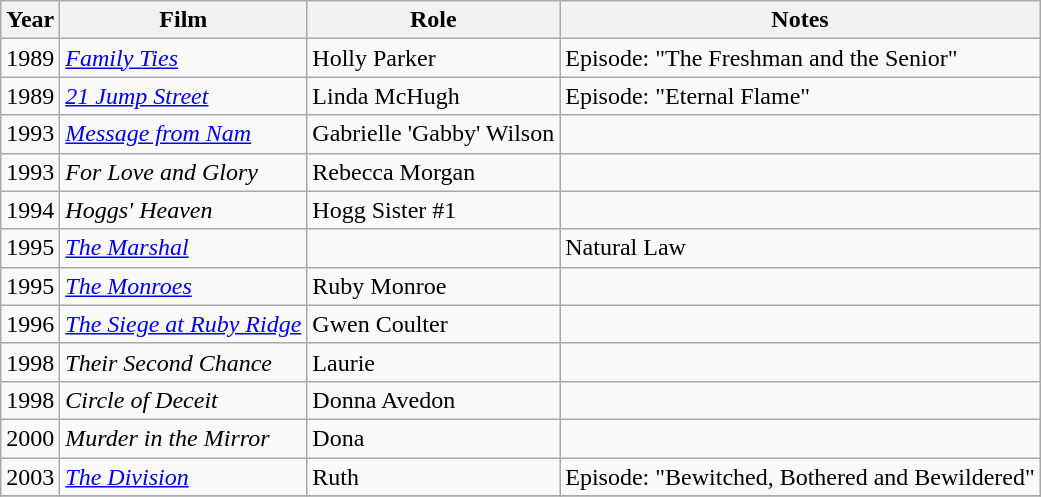<table class ="wikitable">
<tr>
<th>Year</th>
<th>Film</th>
<th>Role</th>
<th>Notes</th>
</tr>
<tr>
<td>1989</td>
<td><em><a href='#'>Family Ties</a></em></td>
<td>Holly Parker</td>
<td>Episode: "The Freshman and the Senior"</td>
</tr>
<tr>
<td>1989</td>
<td><em><a href='#'>21 Jump Street</a></em></td>
<td>Linda McHugh</td>
<td>Episode: "Eternal Flame"</td>
</tr>
<tr>
<td>1993</td>
<td><em><a href='#'>Message from Nam</a></em></td>
<td>Gabrielle 'Gabby' Wilson</td>
<td></td>
</tr>
<tr>
<td>1993</td>
<td><em>For Love and Glory</em></td>
<td>Rebecca Morgan</td>
<td></td>
</tr>
<tr>
<td>1994</td>
<td><em>Hoggs' Heaven</em></td>
<td>Hogg Sister #1</td>
<td></td>
</tr>
<tr>
<td>1995</td>
<td><em><a href='#'>The Marshal</a></em></td>
<td></td>
<td>Natural Law</td>
</tr>
<tr>
<td>1995</td>
<td><em><a href='#'>The Monroes</a></em></td>
<td>Ruby Monroe</td>
<td></td>
</tr>
<tr>
<td>1996</td>
<td><em><a href='#'>The Siege at Ruby Ridge</a></em></td>
<td>Gwen Coulter</td>
<td></td>
</tr>
<tr>
<td>1998</td>
<td><em>Their Second Chance</em></td>
<td>Laurie</td>
<td></td>
</tr>
<tr>
<td>1998</td>
<td><em>Circle of Deceit</em></td>
<td>Donna Avedon</td>
<td></td>
</tr>
<tr>
<td>2000</td>
<td><em>Murder in the Mirror</em></td>
<td>Dona</td>
<td></td>
</tr>
<tr>
<td>2003</td>
<td><em><a href='#'>The Division</a></em></td>
<td>Ruth</td>
<td>Episode: "Bewitched, Bothered and Bewildered"</td>
</tr>
<tr>
</tr>
</table>
